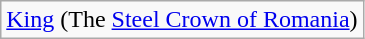<table class="wikitable">
<tr>
<td> <a href='#'>King</a> (The <a href='#'>Steel Crown of Romania</a>)</td>
</tr>
</table>
